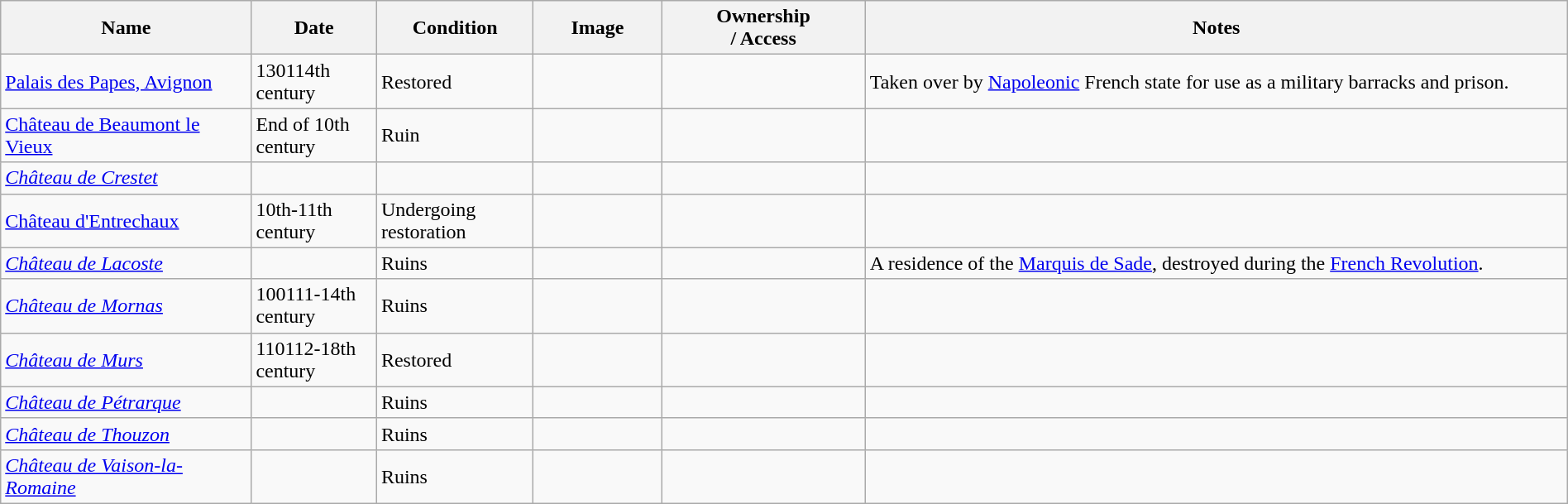<table class="wikitable sortable" width="100%">
<tr>
<th width="16%">Name<br></th>
<th width="8%">Date<br></th>
<th width="10%">Condition<br></th>
<th class="unsortable" width="96px">Image</th>
<th width="13%">Ownership<br>/ Access</th>
<th class="unsortable">Notes</th>
</tr>
<tr>
<td><a href='#'>Palais des Papes, Avignon</a></td>
<td><span>1301</span>14th century</td>
<td>Restored</td>
<td></td>
<td></td>
<td>Taken over by <a href='#'>Napoleonic</a> French state for use as a military barracks and prison.</td>
</tr>
<tr>
<td><a href='#'>Château de Beaumont le Vieux</a></td>
<td>End of 10th century</td>
<td>Ruin</td>
<td></td>
<td></td>
<td></td>
</tr>
<tr>
<td><em><a href='#'>Château de Crestet</a></em></td>
<td></td>
<td></td>
<td></td>
<td></td>
<td></td>
</tr>
<tr>
<td><a href='#'>Château d'Entrechaux</a></td>
<td>10th-11th century</td>
<td>Undergoing restoration</td>
<td></td>
<td></td>
<td></td>
</tr>
<tr>
<td><em><a href='#'>Château de Lacoste</a></em></td>
<td></td>
<td>Ruins</td>
<td></td>
<td></td>
<td>A residence of the <a href='#'>Marquis de Sade</a>, destroyed during the <a href='#'>French Revolution</a>.</td>
</tr>
<tr>
<td><em><a href='#'>Château de Mornas</a></em></td>
<td><span>1001</span>11-14th century</td>
<td>Ruins</td>
<td></td>
<td></td>
<td></td>
</tr>
<tr>
<td><em><a href='#'>Château de Murs</a></em></td>
<td><span>1101</span>12-18th century</td>
<td>Restored</td>
<td></td>
<td></td>
<td></td>
</tr>
<tr>
<td><em><a href='#'>Château de Pétrarque</a></em></td>
<td></td>
<td>Ruins</td>
<td></td>
<td></td>
<td></td>
</tr>
<tr>
<td><em><a href='#'>Château de Thouzon</a></em></td>
<td></td>
<td>Ruins</td>
<td></td>
<td></td>
<td></td>
</tr>
<tr>
<td><em><a href='#'>Château de Vaison-la-Romaine</a></em></td>
<td></td>
<td>Ruins</td>
<td></td>
<td></td>
<td></td>
</tr>
</table>
